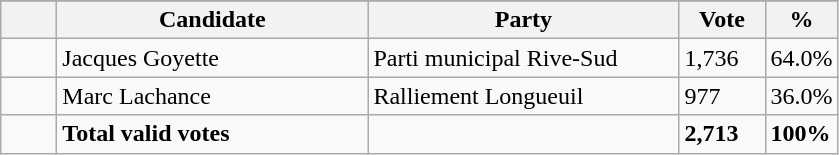<table class="wikitable">
<tr>
</tr>
<tr>
<th bgcolor="#DDDDFF" width="30px"></th>
<th bgcolor="#DDDDFF" width="200px">Candidate</th>
<th bgcolor="#DDDDFF" width="200px">Party</th>
<th bgcolor="#DDDDFF" width="50px">Vote</th>
<th bgcolor="#DDDDFF" width="30px">%</th>
</tr>
<tr>
<td> </td>
<td>Jacques Goyette</td>
<td>Parti municipal Rive-Sud</td>
<td>1,736</td>
<td>64.0%</td>
</tr>
<tr>
<td> </td>
<td>Marc Lachance</td>
<td>Ralliement Longueuil</td>
<td>977</td>
<td>36.0%</td>
</tr>
<tr>
<td> </td>
<td><strong>Total valid votes</strong></td>
<td></td>
<td><strong>2,713</strong></td>
<td><strong>100%</strong></td>
</tr>
</table>
